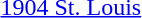<table>
<tr>
<td><a href='#'>1904 St. Louis</a><br></td>
<td></td>
<td></td>
<td></td>
</tr>
</table>
